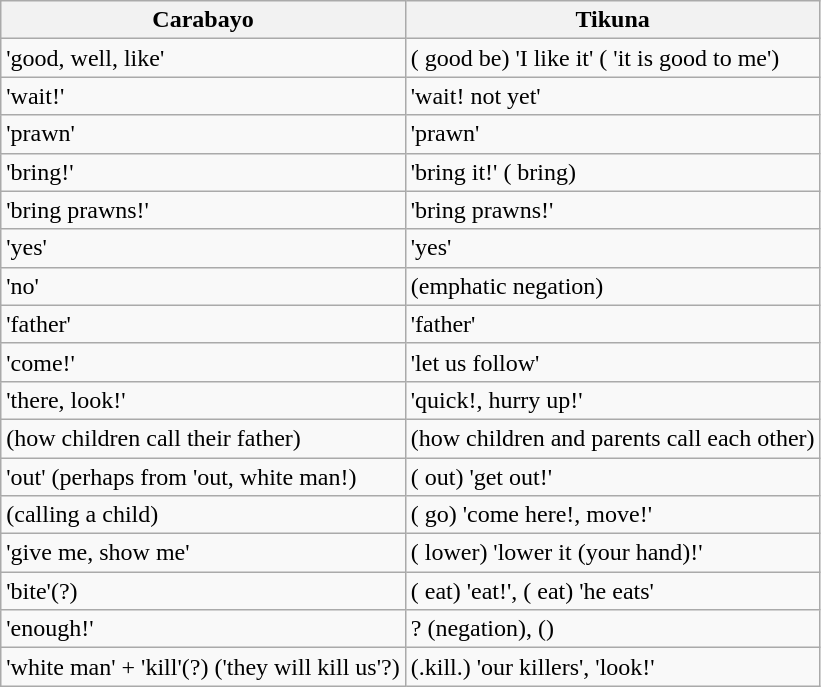<table class=wikitable>
<tr>
<th>Carabayo</th>
<th>Tikuna</th>
</tr>
<tr>
<td> 'good, well, like'</td>
<td> (  good be) 'I like it' ( 'it is good to me')</td>
</tr>
<tr>
<td> 'wait!'</td>
<td> 'wait! not yet'</td>
</tr>
<tr>
<td> 'prawn'</td>
<td> 'prawn'</td>
</tr>
<tr>
<td> 'bring!'</td>
<td> 'bring it!' ( bring)</td>
</tr>
<tr>
<td> 'bring prawns!'</td>
<td> 'bring prawns!'</td>
</tr>
<tr>
<td> 'yes'</td>
<td> 'yes'</td>
</tr>
<tr>
<td> 'no'</td>
<td> (emphatic negation)</td>
</tr>
<tr>
<td> 'father'</td>
<td> 'father'</td>
</tr>
<tr>
<td> 'come!'</td>
<td> 'let us follow'</td>
</tr>
<tr>
<td> 'there, look!'</td>
<td> 'quick!, hurry up!'</td>
</tr>
<tr>
<td> (how children call their father)</td>
<td> (how children and parents call each other)</td>
</tr>
<tr>
<td> 'out' (perhaps from  'out, white man!)</td>
<td> ( out) 'get out!'</td>
</tr>
<tr>
<td> (calling a child)</td>
<td> ( go) 'come here!, move!'</td>
</tr>
<tr>
<td> 'give me, show me'</td>
<td> (  lower) 'lower it (your hand)!'</td>
</tr>
<tr>
<td> 'bite'(?)</td>
<td> ( eat) 'eat!',  ( eat) 'he eats'</td>
</tr>
<tr>
<td> 'enough!'</td>
<td>?  (negation),  ()</td>
</tr>
<tr>
<td> 'white man' + 'kill'(?) ('they will kill us'?)</td>
<td> (.kill.) 'our killers',  'look!'</td>
</tr>
</table>
